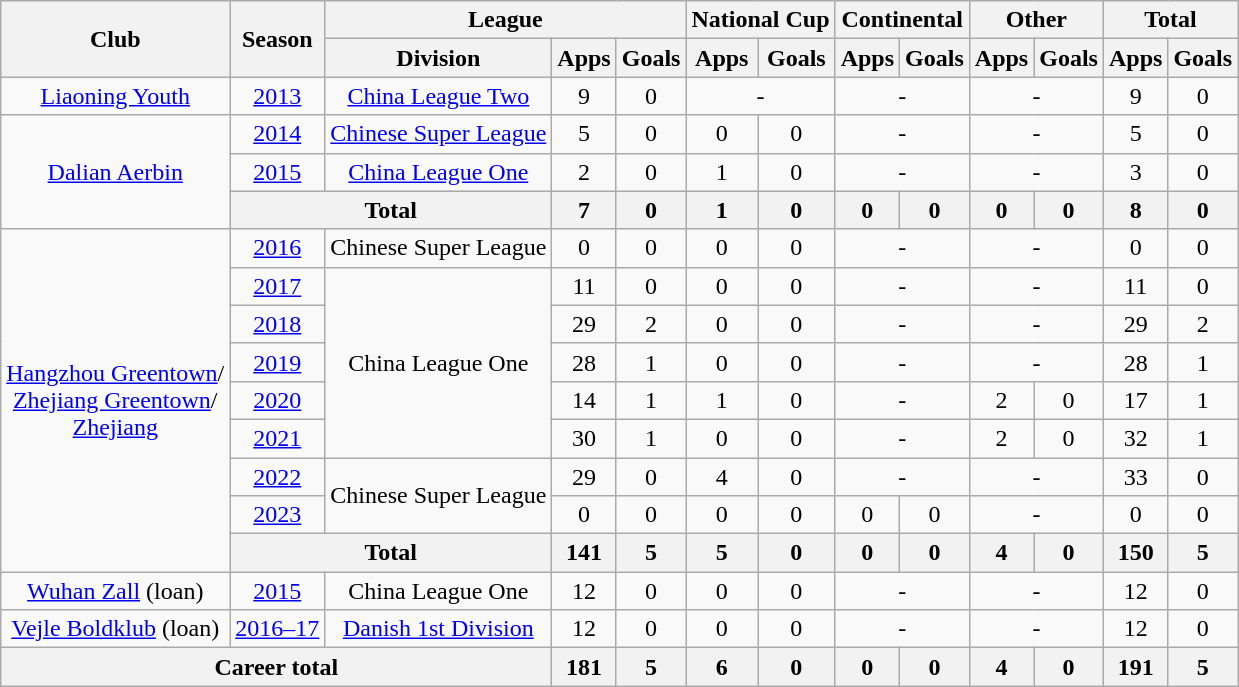<table class="wikitable" style="text-align: center">
<tr>
<th rowspan="2">Club</th>
<th rowspan="2">Season</th>
<th colspan="3">League</th>
<th colspan="2">National Cup</th>
<th colspan="2">Continental</th>
<th colspan="2">Other</th>
<th colspan="2">Total</th>
</tr>
<tr>
<th>Division</th>
<th>Apps</th>
<th>Goals</th>
<th>Apps</th>
<th>Goals</th>
<th>Apps</th>
<th>Goals</th>
<th>Apps</th>
<th>Goals</th>
<th>Apps</th>
<th>Goals</th>
</tr>
<tr>
<td><a href='#'>Liaoning Youth</a></td>
<td><a href='#'>2013</a></td>
<td><a href='#'>China League Two</a></td>
<td>9</td>
<td>0</td>
<td colspan="2">-</td>
<td colspan="2">-</td>
<td colspan="2">-</td>
<td>9</td>
<td>0</td>
</tr>
<tr>
<td rowspan=3><a href='#'>Dalian Aerbin</a></td>
<td><a href='#'>2014</a></td>
<td rowspan="1"><a href='#'>Chinese Super League</a></td>
<td>5</td>
<td>0</td>
<td>0</td>
<td>0</td>
<td colspan="2">-</td>
<td colspan="2">-</td>
<td>5</td>
<td>0</td>
</tr>
<tr>
<td><a href='#'>2015</a></td>
<td><a href='#'>China League One</a></td>
<td>2</td>
<td>0</td>
<td>1</td>
<td>0</td>
<td colspan="2">-</td>
<td colspan="2">-</td>
<td>3</td>
<td>0</td>
</tr>
<tr>
<th colspan=2>Total</th>
<th>7</th>
<th>0</th>
<th>1</th>
<th>0</th>
<th>0</th>
<th>0</th>
<th>0</th>
<th>0</th>
<th>8</th>
<th>0</th>
</tr>
<tr>
<td rowspan="9"><a href='#'>Hangzhou Greentown</a>/<br><a href='#'>Zhejiang Greentown</a>/<br><a href='#'>Zhejiang</a></td>
<td><a href='#'>2016</a></td>
<td>Chinese Super League</td>
<td>0</td>
<td>0</td>
<td>0</td>
<td>0</td>
<td colspan="2">-</td>
<td colspan="2">-</td>
<td>0</td>
<td>0</td>
</tr>
<tr>
<td><a href='#'>2017</a></td>
<td rowspan="5">China League One</td>
<td>11</td>
<td>0</td>
<td>0</td>
<td>0</td>
<td colspan="2">-</td>
<td colspan="2">-</td>
<td>11</td>
<td>0</td>
</tr>
<tr>
<td><a href='#'>2018</a></td>
<td>29</td>
<td>2</td>
<td>0</td>
<td>0</td>
<td colspan="2">-</td>
<td colspan="2">-</td>
<td>29</td>
<td>2</td>
</tr>
<tr>
<td><a href='#'>2019</a></td>
<td>28</td>
<td>1</td>
<td>0</td>
<td>0</td>
<td colspan="2">-</td>
<td colspan="2">-</td>
<td>28</td>
<td>1</td>
</tr>
<tr>
<td><a href='#'>2020</a></td>
<td>14</td>
<td>1</td>
<td>1</td>
<td>0</td>
<td colspan="2">-</td>
<td>2</td>
<td>0</td>
<td>17</td>
<td>1</td>
</tr>
<tr>
<td><a href='#'>2021</a></td>
<td>30</td>
<td>1</td>
<td>0</td>
<td>0</td>
<td colspan="2">-</td>
<td>2</td>
<td>0</td>
<td>32</td>
<td>1</td>
</tr>
<tr>
<td><a href='#'>2022</a></td>
<td rowspan="2">Chinese Super League</td>
<td>29</td>
<td>0</td>
<td>4</td>
<td>0</td>
<td colspan="2">-</td>
<td colspan="2">-</td>
<td>33</td>
<td>0</td>
</tr>
<tr>
<td><a href='#'>2023</a></td>
<td>0</td>
<td>0</td>
<td>0</td>
<td>0</td>
<td>0</td>
<td>0</td>
<td colspan="2">-</td>
<td>0</td>
<td>0</td>
</tr>
<tr>
<th colspan="2">Total</th>
<th>141</th>
<th>5</th>
<th>5</th>
<th>0</th>
<th>0</th>
<th>0</th>
<th>4</th>
<th>0</th>
<th>150</th>
<th>5</th>
</tr>
<tr>
<td><a href='#'>Wuhan Zall</a> (loan)</td>
<td><a href='#'>2015</a></td>
<td>China League One</td>
<td>12</td>
<td>0</td>
<td>0</td>
<td>0</td>
<td colspan="2">-</td>
<td colspan="2">-</td>
<td>12</td>
<td>0</td>
</tr>
<tr>
<td><a href='#'>Vejle Boldklub</a> (loan)</td>
<td><a href='#'>2016–17</a></td>
<td><a href='#'>Danish 1st Division</a></td>
<td>12</td>
<td>0</td>
<td>0</td>
<td>0</td>
<td colspan="2">-</td>
<td colspan="2">-</td>
<td>12</td>
<td>0</td>
</tr>
<tr>
<th colspan=3>Career total</th>
<th>181</th>
<th>5</th>
<th>6</th>
<th>0</th>
<th>0</th>
<th>0</th>
<th>4</th>
<th>0</th>
<th>191</th>
<th>5</th>
</tr>
</table>
